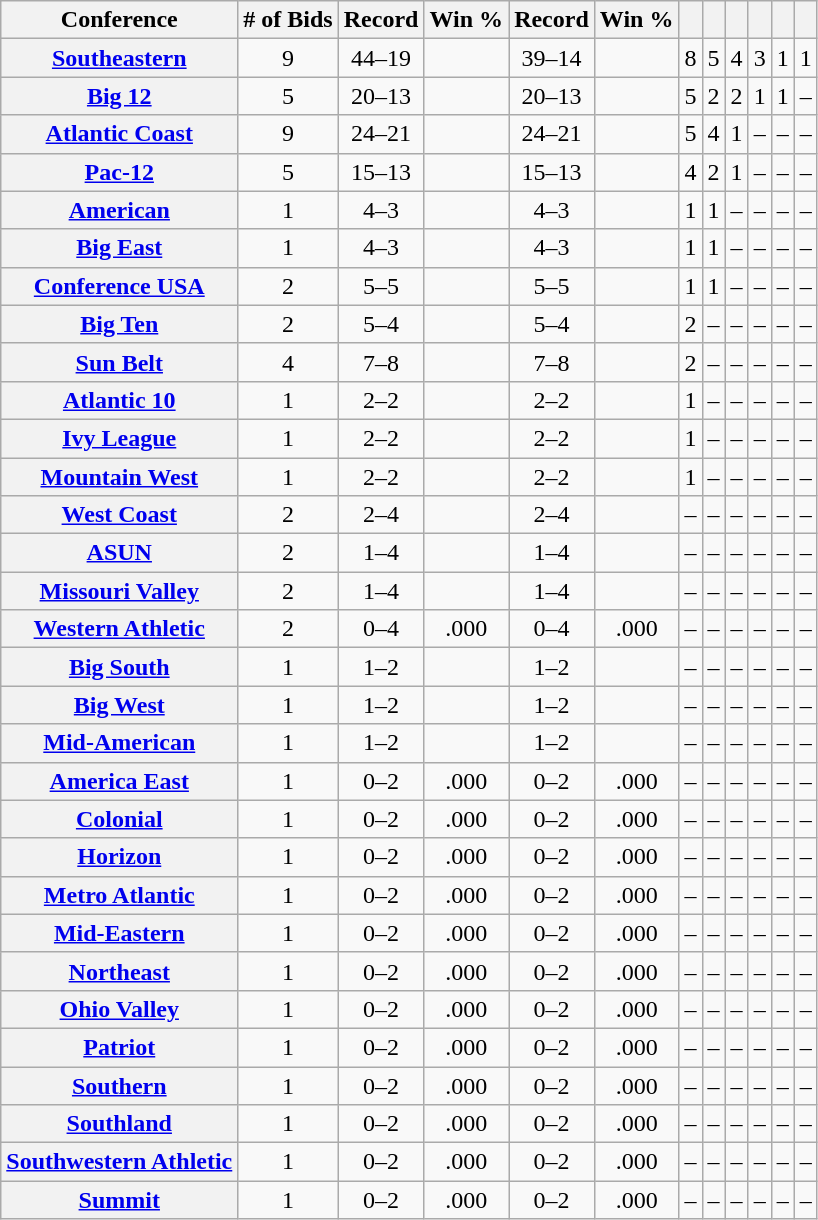<table class="wikitable sortable plainrowheaders" style="text-align:center">
<tr>
<th scope="col">Conference</th>
<th scope="col"># of Bids</th>
<th scope="col">Record</th>
<th scope="col">Win %</th>
<th scope="col"> Record</th>
<th scope="col"> Win %</th>
<th scope="col"></th>
<th scope="col"></th>
<th scope="col"></th>
<th scope="col"></th>
<th scope="col"></th>
<th scope="col"></th>
</tr>
<tr>
<th scope="row"><a href='#'>Southeastern</a></th>
<td>9</td>
<td>44–19</td>
<td></td>
<td>39–14</td>
<td></td>
<td>8</td>
<td>5</td>
<td>4</td>
<td>3</td>
<td>1</td>
<td>1</td>
</tr>
<tr>
<th scope="row"><a href='#'>Big 12</a></th>
<td>5</td>
<td>20–13</td>
<td></td>
<td>20–13</td>
<td></td>
<td>5</td>
<td>2</td>
<td>2</td>
<td>1</td>
<td>1</td>
<td>–</td>
</tr>
<tr>
<th scope="row"><a href='#'>Atlantic Coast</a></th>
<td>9</td>
<td>24–21</td>
<td></td>
<td>24–21</td>
<td></td>
<td>5</td>
<td>4</td>
<td>1</td>
<td>–</td>
<td>–</td>
<td>–</td>
</tr>
<tr>
<th scope="row"><a href='#'>Pac-12</a></th>
<td>5</td>
<td>15–13</td>
<td></td>
<td>15–13</td>
<td></td>
<td>4</td>
<td>2</td>
<td>1</td>
<td>–</td>
<td>–</td>
<td>–</td>
</tr>
<tr>
<th scope="row"><a href='#'>American</a></th>
<td>1</td>
<td>4–3</td>
<td></td>
<td>4–3</td>
<td></td>
<td>1</td>
<td>1</td>
<td>–</td>
<td>–</td>
<td>–</td>
<td>–</td>
</tr>
<tr>
<th scope="row"><a href='#'>Big East</a></th>
<td>1</td>
<td>4–3</td>
<td></td>
<td>4–3</td>
<td></td>
<td>1</td>
<td>1</td>
<td>–</td>
<td>–</td>
<td>–</td>
<td>–</td>
</tr>
<tr>
<th scope="row"><a href='#'>Conference USA</a></th>
<td>2</td>
<td>5–5</td>
<td></td>
<td>5–5</td>
<td></td>
<td>1</td>
<td>1</td>
<td>–</td>
<td>–</td>
<td>–</td>
<td>–</td>
</tr>
<tr>
<th scope="row"><a href='#'>Big Ten</a></th>
<td>2</td>
<td>5–4</td>
<td></td>
<td>5–4</td>
<td></td>
<td>2</td>
<td>–</td>
<td>–</td>
<td>–</td>
<td>–</td>
<td>–</td>
</tr>
<tr>
<th scope="row"><a href='#'>Sun Belt</a></th>
<td>4</td>
<td>7–8</td>
<td></td>
<td>7–8</td>
<td></td>
<td>2</td>
<td>–</td>
<td>–</td>
<td>–</td>
<td>–</td>
<td>–</td>
</tr>
<tr>
<th scope="row"><a href='#'>Atlantic 10</a></th>
<td>1</td>
<td>2–2</td>
<td></td>
<td>2–2</td>
<td></td>
<td>1</td>
<td>–</td>
<td>–</td>
<td>–</td>
<td>–</td>
<td>–</td>
</tr>
<tr>
<th scope="row"><a href='#'>Ivy League</a></th>
<td>1</td>
<td>2–2</td>
<td></td>
<td>2–2</td>
<td></td>
<td>1</td>
<td>–</td>
<td>–</td>
<td>–</td>
<td>–</td>
<td>–</td>
</tr>
<tr>
<th scope="row"><a href='#'>Mountain West</a></th>
<td>1</td>
<td>2–2</td>
<td></td>
<td>2–2</td>
<td></td>
<td>1</td>
<td>–</td>
<td>–</td>
<td>–</td>
<td>–</td>
<td>–</td>
</tr>
<tr>
<th scope="row"><a href='#'>West Coast</a></th>
<td>2</td>
<td>2–4</td>
<td></td>
<td>2–4</td>
<td></td>
<td>–</td>
<td>–</td>
<td>–</td>
<td>–</td>
<td>–</td>
<td>–</td>
</tr>
<tr>
<th scope="row"><a href='#'>ASUN</a></th>
<td>2</td>
<td>1–4</td>
<td></td>
<td>1–4</td>
<td></td>
<td>–</td>
<td>–</td>
<td>–</td>
<td>–</td>
<td>–</td>
<td>–</td>
</tr>
<tr>
<th scope="row"><a href='#'>Missouri Valley</a></th>
<td>2</td>
<td>1–4</td>
<td></td>
<td>1–4</td>
<td></td>
<td>–</td>
<td>–</td>
<td>–</td>
<td>–</td>
<td>–</td>
<td>–</td>
</tr>
<tr>
<th scope="row"><a href='#'>Western Athletic</a></th>
<td>2</td>
<td>0–4</td>
<td>.000</td>
<td>0–4</td>
<td>.000</td>
<td>–</td>
<td>–</td>
<td>–</td>
<td>–</td>
<td>–</td>
<td>–</td>
</tr>
<tr>
<th scope="row"><a href='#'>Big South</a></th>
<td>1</td>
<td>1–2</td>
<td></td>
<td>1–2</td>
<td></td>
<td>–</td>
<td>–</td>
<td>–</td>
<td>–</td>
<td>–</td>
<td>–</td>
</tr>
<tr>
<th scope="row"><a href='#'>Big West</a></th>
<td>1</td>
<td>1–2</td>
<td></td>
<td>1–2</td>
<td></td>
<td>–</td>
<td>–</td>
<td>–</td>
<td>–</td>
<td>–</td>
<td>–</td>
</tr>
<tr>
<th scope="row"><a href='#'>Mid-American</a></th>
<td>1</td>
<td>1–2</td>
<td></td>
<td>1–2</td>
<td></td>
<td>–</td>
<td>–</td>
<td>–</td>
<td>–</td>
<td>–</td>
<td>–</td>
</tr>
<tr>
<th scope="row"><a href='#'>America East</a></th>
<td>1</td>
<td>0–2</td>
<td>.000</td>
<td>0–2</td>
<td>.000</td>
<td>–</td>
<td>–</td>
<td>–</td>
<td>–</td>
<td>–</td>
<td>–</td>
</tr>
<tr>
<th scope="row"><a href='#'>Colonial</a></th>
<td>1</td>
<td>0–2</td>
<td>.000</td>
<td>0–2</td>
<td>.000</td>
<td>–</td>
<td>–</td>
<td>–</td>
<td>–</td>
<td>–</td>
<td>–</td>
</tr>
<tr>
<th scope="row"><a href='#'>Horizon</a></th>
<td>1</td>
<td>0–2</td>
<td>.000</td>
<td>0–2</td>
<td>.000</td>
<td>–</td>
<td>–</td>
<td>–</td>
<td>–</td>
<td>–</td>
<td>–</td>
</tr>
<tr>
<th scope="row"><a href='#'>Metro Atlantic</a></th>
<td>1</td>
<td>0–2</td>
<td>.000</td>
<td>0–2</td>
<td>.000</td>
<td>–</td>
<td>–</td>
<td>–</td>
<td>–</td>
<td>–</td>
<td>–</td>
</tr>
<tr>
<th scope="row"><a href='#'>Mid-Eastern</a></th>
<td>1</td>
<td>0–2</td>
<td>.000</td>
<td>0–2</td>
<td>.000</td>
<td>–</td>
<td>–</td>
<td>–</td>
<td>–</td>
<td>–</td>
<td>–</td>
</tr>
<tr>
<th scope="row"><a href='#'>Northeast</a></th>
<td>1</td>
<td>0–2</td>
<td>.000</td>
<td>0–2</td>
<td>.000</td>
<td>–</td>
<td>–</td>
<td>–</td>
<td>–</td>
<td>–</td>
<td>–</td>
</tr>
<tr>
<th scope="row"><a href='#'>Ohio Valley</a></th>
<td>1</td>
<td>0–2</td>
<td>.000</td>
<td>0–2</td>
<td>.000</td>
<td>–</td>
<td>–</td>
<td>–</td>
<td>–</td>
<td>–</td>
<td>–</td>
</tr>
<tr>
<th scope="row"><a href='#'>Patriot</a></th>
<td>1</td>
<td>0–2</td>
<td>.000</td>
<td>0–2</td>
<td>.000</td>
<td>–</td>
<td>–</td>
<td>–</td>
<td>–</td>
<td>–</td>
<td>–</td>
</tr>
<tr>
<th scope="row"><a href='#'>Southern</a></th>
<td>1</td>
<td>0–2</td>
<td>.000</td>
<td>0–2</td>
<td>.000</td>
<td>–</td>
<td>–</td>
<td>–</td>
<td>–</td>
<td>–</td>
<td>–</td>
</tr>
<tr>
<th scope="row"><a href='#'>Southland</a></th>
<td>1</td>
<td>0–2</td>
<td>.000</td>
<td>0–2</td>
<td>.000</td>
<td>–</td>
<td>–</td>
<td>–</td>
<td>–</td>
<td>–</td>
<td>–</td>
</tr>
<tr>
<th scope="row"><a href='#'>Southwestern Athletic</a></th>
<td>1</td>
<td>0–2</td>
<td>.000</td>
<td>0–2</td>
<td>.000</td>
<td>–</td>
<td>–</td>
<td>–</td>
<td>–</td>
<td>–</td>
<td>–</td>
</tr>
<tr>
<th scope="row"><a href='#'>Summit</a></th>
<td>1</td>
<td>0–2</td>
<td>.000</td>
<td>0–2</td>
<td>.000</td>
<td>–</td>
<td>–</td>
<td>–</td>
<td>–</td>
<td>–</td>
<td>–</td>
</tr>
</table>
